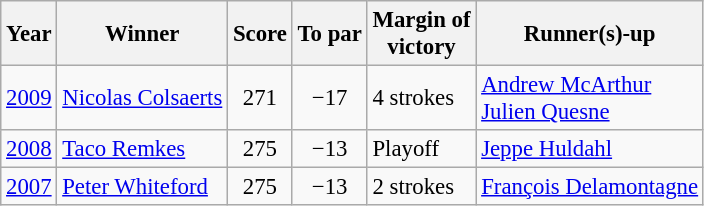<table class=wikitable style="font-size:95%">
<tr>
<th>Year</th>
<th>Winner</th>
<th>Score</th>
<th>To par</th>
<th>Margin of<br>victory</th>
<th>Runner(s)-up</th>
</tr>
<tr>
<td><a href='#'>2009</a></td>
<td> <a href='#'>Nicolas Colsaerts</a></td>
<td align=center>271</td>
<td align=center>−17</td>
<td>4 strokes</td>
<td> <a href='#'>Andrew McArthur</a><br> <a href='#'>Julien Quesne</a></td>
</tr>
<tr>
<td><a href='#'>2008</a></td>
<td> <a href='#'>Taco Remkes</a></td>
<td align=center>275</td>
<td align=center>−13</td>
<td>Playoff</td>
<td> <a href='#'>Jeppe Huldahl</a></td>
</tr>
<tr>
<td><a href='#'>2007</a></td>
<td> <a href='#'>Peter Whiteford</a></td>
<td align=center>275</td>
<td align=center>−13</td>
<td>2 strokes</td>
<td> <a href='#'>François Delamontagne</a></td>
</tr>
</table>
